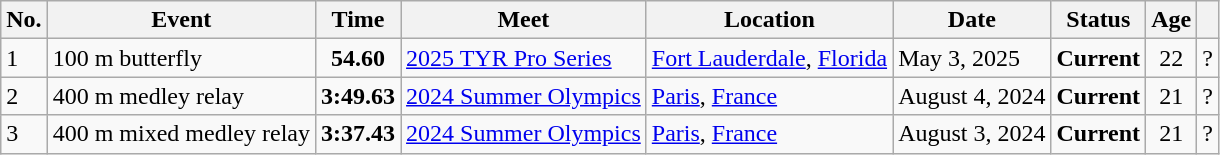<table class="wikitable sortable">
<tr>
<th>No.</th>
<th>Event</th>
<th>Time</th>
<th>Meet</th>
<th>Location</th>
<th>Date</th>
<th>Status</th>
<th>Age</th>
<th></th>
</tr>
<tr>
<td>1</td>
<td>100 m butterfly</td>
<td style="text-align:center;"><strong>54.60</strong></td>
<td><a href='#'>2025 TYR Pro Series</a></td>
<td><a href='#'>Fort Lauderdale</a>, <a href='#'>Florida</a></td>
<td>May 3, 2025</td>
<td style="text-align:center;"><strong>Current</strong></td>
<td style="text-align:center;">22</td>
<td style="text-align:center;">?</td>
</tr>
<tr>
<td>2</td>
<td>400 m medley relay</td>
<td style="text-align:center;"><strong>3:49.63</strong></td>
<td><a href='#'>2024 Summer Olympics</a></td>
<td><a href='#'>Paris</a>, <a href='#'>France</a></td>
<td>August 4, 2024</td>
<td style="text-align:center;"><strong>Current</strong></td>
<td style="text-align:center;">21</td>
<td style="text-align:center;">?</td>
</tr>
<tr>
<td>3</td>
<td>400 m mixed medley relay</td>
<td style="text-align:center;"><strong>3:37.43</strong></td>
<td><a href='#'>2024 Summer Olympics</a></td>
<td><a href='#'>Paris</a>, <a href='#'>France</a></td>
<td>August 3, 2024</td>
<td style="text-align:center;"><strong>Current</strong></td>
<td style="text-align:center;">21</td>
<td style="text-align:center;">?</td>
</tr>
</table>
